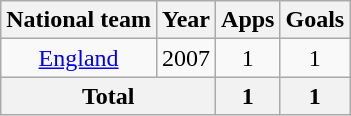<table class=wikitable style=text-align:center>
<tr>
<th>National team</th>
<th>Year</th>
<th>Apps</th>
<th>Goals</th>
</tr>
<tr>
<td><a href='#'>England</a></td>
<td>2007</td>
<td>1</td>
<td>1</td>
</tr>
<tr>
<th colspan=2>Total</th>
<th>1</th>
<th>1</th>
</tr>
</table>
